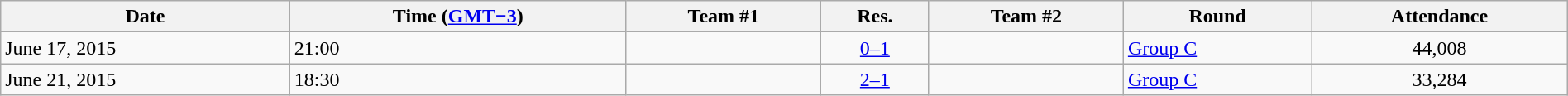<table class="wikitable"  style="text-align:left; width:100%;">
<tr>
<th>Date</th>
<th>Time (<a href='#'>GMT−3</a>)</th>
<th>Team #1</th>
<th>Res.</th>
<th>Team #2</th>
<th>Round</th>
<th>Attendance</th>
</tr>
<tr>
<td>June 17, 2015</td>
<td>21:00</td>
<td></td>
<td style="text-align:center;"><a href='#'>0–1</a></td>
<td></td>
<td><a href='#'>Group C</a></td>
<td style="text-align:center;">44,008</td>
</tr>
<tr>
<td>June 21, 2015</td>
<td>18:30</td>
<td></td>
<td style="text-align:center;"><a href='#'>2–1</a></td>
<td></td>
<td><a href='#'>Group C</a></td>
<td style="text-align:center;">33,284</td>
</tr>
</table>
